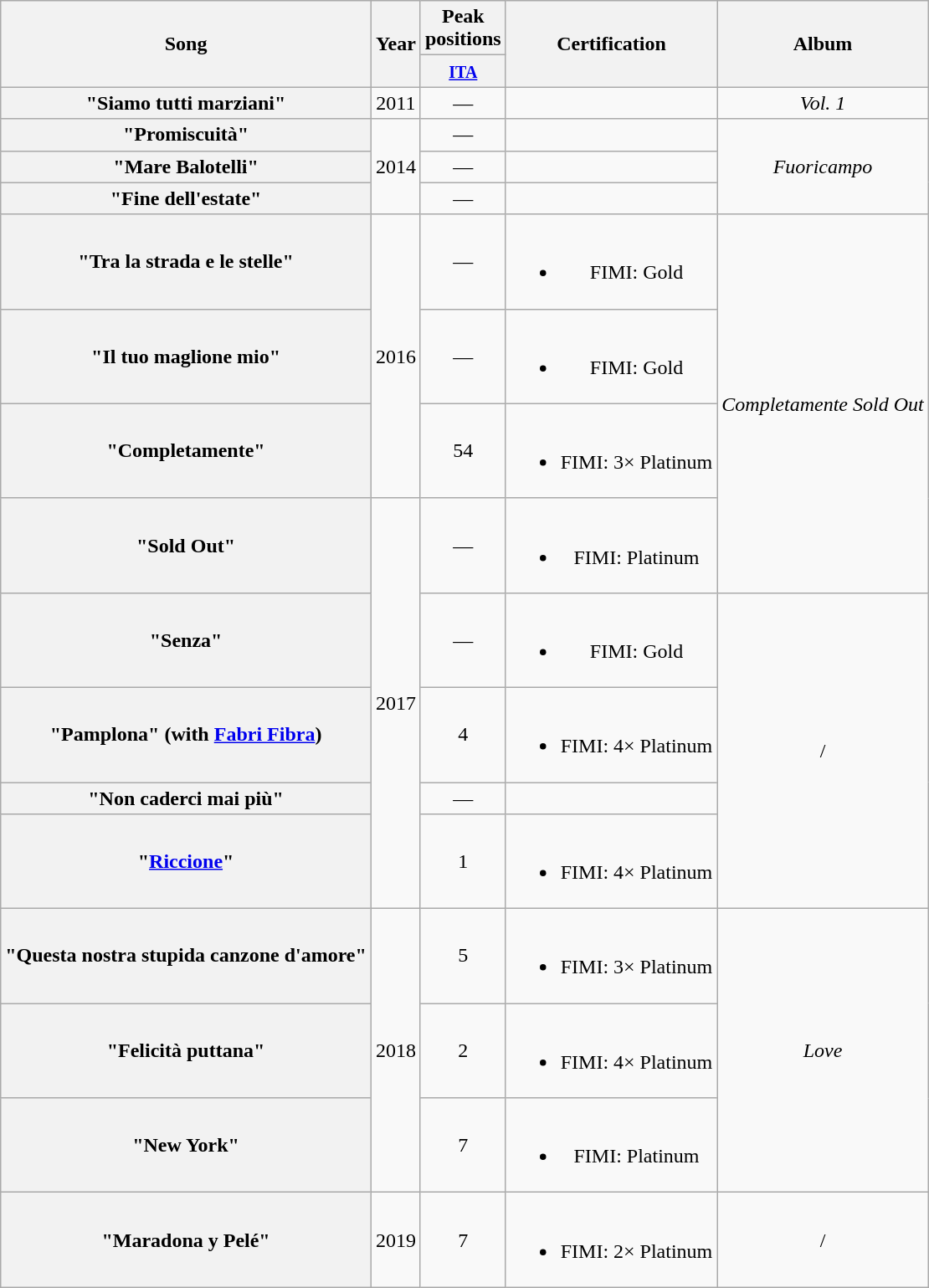<table class="wikitable plainrowheaders"  style="text-align:center;">
<tr>
<th rowspan="2">Song</th>
<th rowspan="2">Year</th>
<th colspan="1">Peak positions</th>
<th rowspan="2">Certification</th>
<th rowspan="2">Album</th>
</tr>
<tr>
<th width="35"><small><a href='#'>ITA</a></small><br></th>
</tr>
<tr>
<th scope="row">"Siamo tutti marziani"</th>
<td>2011</td>
<td>—</td>
<td></td>
<td style="text-align:center;"><em>Vol. 1</em></td>
</tr>
<tr>
<th scope="row">"Promiscuità"</th>
<td rowspan="3">2014</td>
<td>—</td>
<td></td>
<td rowspan="3"  style="text-align:center;"><em>Fuoricampo</em></td>
</tr>
<tr>
<th scope="row">"Mare Balotelli"</th>
<td>—</td>
<td></td>
</tr>
<tr>
<th scope="row">"Fine dell'estate"</th>
<td>—</td>
<td></td>
</tr>
<tr>
<th scope="row">"Tra la strada e le stelle"</th>
<td rowspan="3">2016</td>
<td>—</td>
<td><br><ul><li>FIMI: Gold</li></ul></td>
<td rowspan="4"  style="text-align:center;"><em>Completamente Sold Out</em></td>
</tr>
<tr>
<th scope="row">"Il tuo maglione mio"</th>
<td>—</td>
<td><br><ul><li>FIMI: Gold</li></ul></td>
</tr>
<tr>
<th scope="row">"Completamente"</th>
<td>54</td>
<td><br><ul><li>FIMI: 3× Platinum</li></ul></td>
</tr>
<tr>
<th scope="row">"Sold Out"</th>
<td rowspan="5">2017</td>
<td>—</td>
<td><br><ul><li>FIMI: Platinum</li></ul></td>
</tr>
<tr>
<th scope="row">"Senza"</th>
<td>—</td>
<td><br><ul><li>FIMI: Gold</li></ul></td>
<td rowspan="4" style="text-align:center;">/</td>
</tr>
<tr>
<th scope="row">"Pamplona" (with <a href='#'>Fabri Fibra</a>)</th>
<td>4</td>
<td><br><ul><li>FIMI: 4× Platinum</li></ul></td>
</tr>
<tr>
<th scope="row">"Non caderci mai più"</th>
<td>—</td>
<td></td>
</tr>
<tr>
<th scope="row">"<a href='#'>Riccione</a>"</th>
<td>1</td>
<td><br><ul><li>FIMI: 4× Platinum</li></ul></td>
</tr>
<tr>
<th scope="row">"Questa nostra stupida canzone d'amore"</th>
<td rowspan="3">2018</td>
<td>5</td>
<td><br><ul><li>FIMI: 3× Platinum</li></ul></td>
<td rowspan="3"  style="text-align:center;"><em>Love</em></td>
</tr>
<tr>
<th scope="row">"Felicità puttana"</th>
<td>2</td>
<td><br><ul><li>FIMI: 4× Platinum</li></ul></td>
</tr>
<tr>
<th scope="row">"New York"</th>
<td>7</td>
<td><br><ul><li>FIMI: Platinum</li></ul></td>
</tr>
<tr>
<th scope="row">"Maradona y Pelé"</th>
<td>2019</td>
<td>7</td>
<td><br><ul><li>FIMI: 2× Platinum</li></ul></td>
<td style="text-align:center;">/</td>
</tr>
</table>
